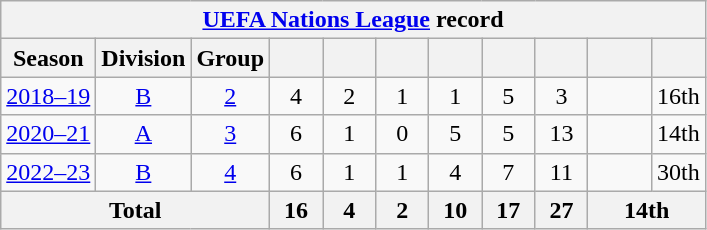<table class="wikitable" style="text-align: center;">
<tr>
<th colspan=13><a href='#'>UEFA Nations League</a> record</th>
</tr>
<tr>
<th>Season</th>
<th>Division</th>
<th>Group</th>
<th width=28></th>
<th width=28></th>
<th width=28></th>
<th width=28></th>
<th width=28></th>
<th width=28></th>
<th width=35></th>
<th width=28></th>
</tr>
<tr>
<td> <a href='#'>2018–19</a></td>
<td><a href='#'>B</a></td>
<td><a href='#'>2</a></td>
<td>4</td>
<td>2</td>
<td>1</td>
<td>1</td>
<td>5</td>
<td>3</td>
<td></td>
<td>16th</td>
</tr>
<tr>
<td> <a href='#'>2020–21</a></td>
<td><a href='#'>A</a></td>
<td><a href='#'>3</a></td>
<td>6</td>
<td>1</td>
<td>0</td>
<td>5</td>
<td>5</td>
<td>13</td>
<td></td>
<td>14th</td>
</tr>
<tr>
<td> <a href='#'>2022–23</a></td>
<td><a href='#'>B</a></td>
<td><a href='#'>4</a></td>
<td>6</td>
<td>1</td>
<td>1</td>
<td>4</td>
<td>7</td>
<td>11</td>
<td></td>
<td>30th</td>
</tr>
<tr>
<th colspan=3>Total</th>
<th>16</th>
<th>4</th>
<th>2</th>
<th>10</th>
<th>17</th>
<th>27</th>
<th colspan=2>14th</th>
</tr>
</table>
